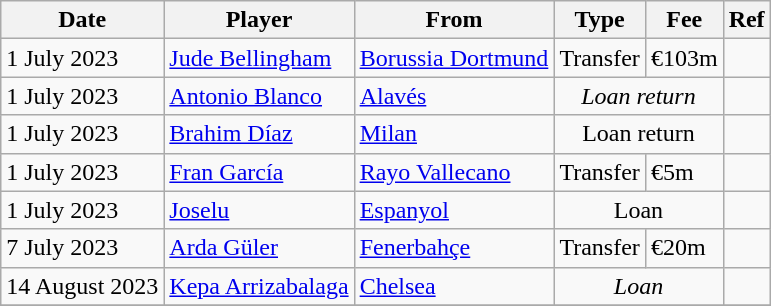<table class="wikitable">
<tr>
<th>Date</th>
<th>Player</th>
<th>From</th>
<th>Type</th>
<th>Fee</th>
<th>Ref</th>
</tr>
<tr>
<td>1 July 2023</td>
<td> <a href='#'>Jude Bellingham</a></td>
<td> <a href='#'>Borussia Dortmund</a></td>
<td>Transfer</td>
<td>€103m</td>
<td></td>
</tr>
<tr>
<td>1 July 2023</td>
<td> <a href='#'>Antonio Blanco</a></td>
<td><a href='#'>Alavés</a></td>
<td colspan=2 align=center><em>Loan return</em></td>
<td></td>
</tr>
<tr>
<td>1 July 2023</td>
<td> <a href='#'>Brahim Díaz</a></td>
<td> <a href='#'>Milan</a></td>
<td colspan=2 align=center>Loan return</td>
<td></td>
</tr>
<tr>
<td>1 July 2023</td>
<td> <a href='#'>Fran García</a></td>
<td><a href='#'>Rayo Vallecano</a></td>
<td>Transfer</td>
<td>€5m</td>
<td></td>
</tr>
<tr>
<td>1 July 2023</td>
<td> <a href='#'>Joselu</a></td>
<td><a href='#'>Espanyol</a></td>
<td colspan=2 align=center>Loan</td>
<td></td>
</tr>
<tr>
<td>7 July 2023</td>
<td> <a href='#'>Arda Güler</a></td>
<td> <a href='#'>Fenerbahçe</a></td>
<td>Transfer</td>
<td>€20m</td>
<td></td>
</tr>
<tr>
<td>14 August 2023</td>
<td> <a href='#'>Kepa Arrizabalaga</a></td>
<td> <a href='#'>Chelsea</a></td>
<td colspan=2 align=center><em>Loan</em></td>
<td></td>
</tr>
<tr>
</tr>
</table>
